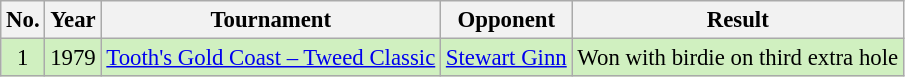<table class="wikitable" style="font-size:95%;">
<tr>
<th>No.</th>
<th>Year</th>
<th>Tournament</th>
<th>Opponent</th>
<th>Result</th>
</tr>
<tr style="background:#D0F0C0;">
<td align=center>1</td>
<td>1979</td>
<td><a href='#'>Tooth's Gold Coast – Tweed Classic</a></td>
<td> <a href='#'>Stewart Ginn</a></td>
<td>Won with birdie on third extra hole</td>
</tr>
</table>
